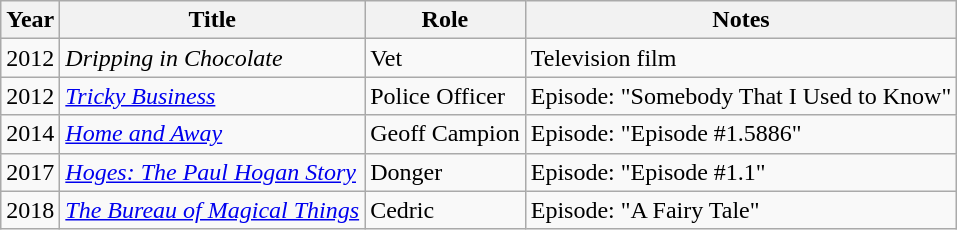<table class="wikitable sortable">
<tr>
<th>Year</th>
<th>Title</th>
<th>Role</th>
<th class="unsortable">Notes</th>
</tr>
<tr>
<td>2012</td>
<td><em>Dripping in Chocolate</em></td>
<td>Vet</td>
<td>Television film</td>
</tr>
<tr>
<td>2012</td>
<td><em><a href='#'>Tricky Business</a></em></td>
<td>Police Officer</td>
<td>Episode: "Somebody That I Used to Know"</td>
</tr>
<tr>
<td>2014</td>
<td><em><a href='#'>Home and Away</a></em></td>
<td>Geoff Campion</td>
<td>Episode: "Episode #1.5886"</td>
</tr>
<tr>
<td>2017</td>
<td><em><a href='#'>Hoges: The Paul Hogan Story</a></em></td>
<td>Donger</td>
<td>Episode: "Episode #1.1"</td>
</tr>
<tr>
<td>2018</td>
<td><em><a href='#'>The Bureau of Magical Things</a></em></td>
<td>Cedric</td>
<td>Episode: "A Fairy Tale"</td>
</tr>
</table>
